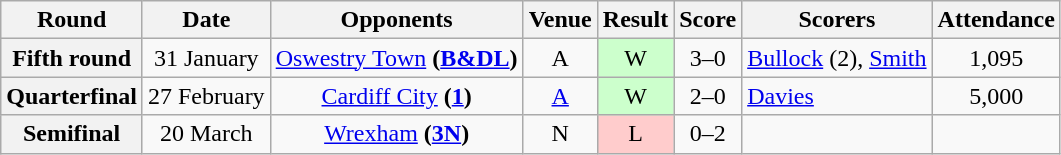<table class="wikitable" style="text-align:center">
<tr>
<th>Round</th>
<th>Date</th>
<th>Opponents</th>
<th>Venue</th>
<th>Result</th>
<th>Score</th>
<th>Scorers</th>
<th>Attendance</th>
</tr>
<tr>
<th>Fifth round</th>
<td>31 January</td>
<td><a href='#'>Oswestry Town</a> <strong>(<a href='#'>B&DL</a>)</strong></td>
<td>A</td>
<td style="background-color:#CCFFCC">W</td>
<td>3–0</td>
<td align="left"><a href='#'>Bullock</a> (2), <a href='#'>Smith</a></td>
<td>1,095</td>
</tr>
<tr>
<th>Quarterfinal</th>
<td>27 February</td>
<td><a href='#'>Cardiff City</a> <strong>(<a href='#'>1</a>)</strong></td>
<td><a href='#'>A</a></td>
<td style="background-color:#CCFFCC">W</td>
<td>2–0</td>
<td align="left"><a href='#'>Davies</a></td>
<td>5,000</td>
</tr>
<tr>
<th>Semifinal</th>
<td>20 March</td>
<td><a href='#'>Wrexham</a> <strong>(<a href='#'>3N</a>)</strong></td>
<td>N</td>
<td style="background-color:#FFCCCC">L</td>
<td>0–2</td>
<td align="left"></td>
<td></td>
</tr>
</table>
